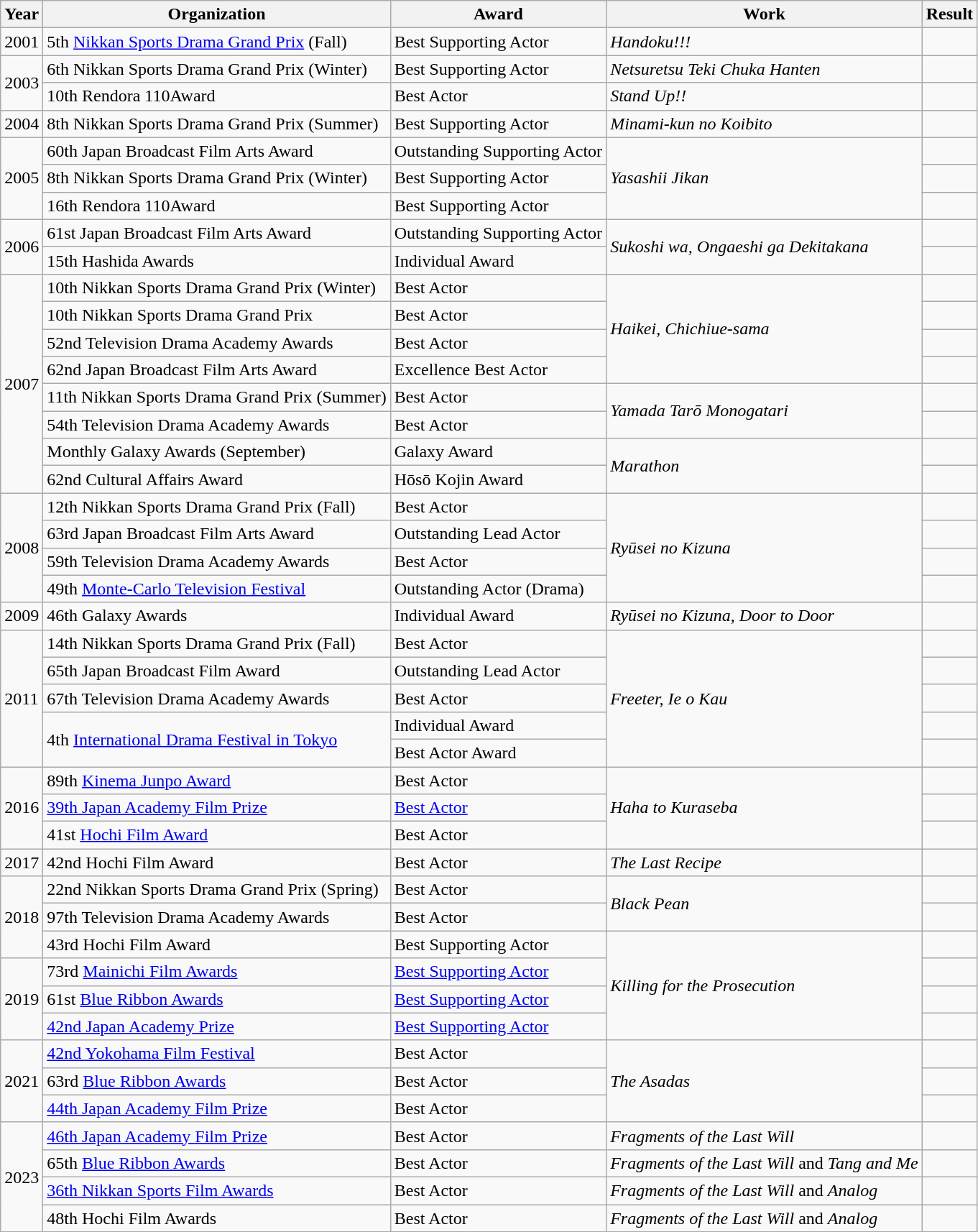<table class="wikitable">
<tr>
<th>Year</th>
<th>Organization</th>
<th>Award</th>
<th>Work</th>
<th>Result</th>
</tr>
<tr>
<td>2001</td>
<td>5th <a href='#'>Nikkan Sports Drama Grand Prix</a> (Fall)</td>
<td>Best Supporting Actor</td>
<td><em>Handoku!!!</em></td>
<td></td>
</tr>
<tr>
<td rowspan="2">2003</td>
<td>6th Nikkan Sports Drama Grand Prix (Winter)</td>
<td>Best Supporting Actor</td>
<td><em>Netsuretsu Teki Chuka Hanten</em></td>
<td></td>
</tr>
<tr>
<td>10th Rendora 110Award</td>
<td>Best Actor</td>
<td><em>Stand Up!!</em></td>
<td></td>
</tr>
<tr>
<td>2004</td>
<td>8th Nikkan Sports Drama Grand Prix (Summer)</td>
<td>Best Supporting Actor</td>
<td><em>Minami-kun no Koibito</em></td>
<td></td>
</tr>
<tr>
<td rowspan="3">2005</td>
<td>60th Japan Broadcast Film Arts Award</td>
<td>Outstanding Supporting Actor</td>
<td rowspan="3"><em>Yasashii Jikan</em></td>
<td></td>
</tr>
<tr>
<td>8th Nikkan Sports Drama Grand Prix (Winter)</td>
<td>Best Supporting Actor</td>
<td></td>
</tr>
<tr>
<td>16th Rendora 110Award</td>
<td>Best Supporting Actor</td>
<td></td>
</tr>
<tr>
<td rowspan="2">2006</td>
<td>61st Japan Broadcast Film Arts Award</td>
<td>Outstanding Supporting Actor</td>
<td rowspan="2"><em>Sukoshi wa, Ongaeshi ga Dekitakana</em></td>
<td></td>
</tr>
<tr>
<td>15th Hashida Awards</td>
<td>Individual Award</td>
<td></td>
</tr>
<tr>
<td rowspan="8">2007</td>
<td>10th Nikkan Sports Drama Grand Prix (Winter)</td>
<td>Best Actor</td>
<td rowspan="4"><em>Haikei, Chichiue-sama</em></td>
<td></td>
</tr>
<tr>
<td>10th Nikkan Sports Drama Grand Prix</td>
<td>Best Actor</td>
<td></td>
</tr>
<tr>
<td>52nd Television Drama Academy Awards</td>
<td>Best Actor</td>
<td></td>
</tr>
<tr>
<td>62nd Japan Broadcast Film Arts Award</td>
<td>Excellence Best Actor</td>
<td></td>
</tr>
<tr>
<td>11th Nikkan Sports Drama Grand Prix (Summer)</td>
<td>Best Actor</td>
<td rowspan="2"><em>Yamada Tarō Monogatari</em></td>
<td></td>
</tr>
<tr>
<td>54th Television Drama Academy Awards</td>
<td>Best Actor</td>
<td></td>
</tr>
<tr>
<td>Monthly Galaxy Awards (September)</td>
<td>Galaxy Award</td>
<td rowspan="2"><em>Marathon</em></td>
<td></td>
</tr>
<tr>
<td>62nd Cultural Affairs Award</td>
<td>Hōsō Kojin Award</td>
<td></td>
</tr>
<tr>
<td rowspan="4">2008</td>
<td>12th Nikkan Sports Drama Grand Prix (Fall)</td>
<td>Best Actor</td>
<td rowspan="4"><em>Ryūsei no Kizuna</em></td>
<td></td>
</tr>
<tr>
<td>63rd Japan Broadcast Film Arts Award</td>
<td>Outstanding Lead Actor</td>
<td></td>
</tr>
<tr>
<td>59th Television Drama Academy Awards</td>
<td>Best Actor</td>
<td></td>
</tr>
<tr>
<td>49th <a href='#'>Monte-Carlo Television Festival</a></td>
<td>Outstanding Actor (Drama)</td>
<td></td>
</tr>
<tr>
<td>2009</td>
<td>46th Galaxy Awards</td>
<td>Individual Award</td>
<td><em>Ryūsei no Kizuna</em>, <em>Door to Door</em></td>
<td></td>
</tr>
<tr>
<td rowspan="5">2011</td>
<td>14th Nikkan Sports Drama Grand Prix (Fall)</td>
<td>Best Actor</td>
<td rowspan="5"><em>Freeter, Ie o Kau</em></td>
<td></td>
</tr>
<tr>
<td>65th Japan Broadcast Film Award</td>
<td>Outstanding Lead Actor</td>
<td></td>
</tr>
<tr>
<td>67th Television Drama Academy Awards</td>
<td>Best Actor</td>
<td></td>
</tr>
<tr>
<td rowspan="2">4th <a href='#'>International Drama Festival in Tokyo</a></td>
<td>Individual Award</td>
<td></td>
</tr>
<tr>
<td>Best Actor Award</td>
<td></td>
</tr>
<tr>
<td rowspan="3">2016</td>
<td>89th <a href='#'>Kinema Junpo Award</a></td>
<td>Best Actor</td>
<td rowspan="3"><em>Haha to Kuraseba</em></td>
<td></td>
</tr>
<tr>
<td><a href='#'>39th Japan Academy Film Prize</a></td>
<td><a href='#'>Best Actor</a></td>
<td></td>
</tr>
<tr>
<td>41st <a href='#'>Hochi Film Award</a></td>
<td>Best Actor</td>
<td></td>
</tr>
<tr>
<td>2017</td>
<td>42nd Hochi Film Award</td>
<td>Best Actor</td>
<td><em>The Last Recipe</em></td>
<td></td>
</tr>
<tr>
<td rowspan="3">2018</td>
<td>22nd Nikkan Sports Drama Grand Prix (Spring)</td>
<td>Best Actor</td>
<td rowspan="2"><em>Black Pean</em></td>
<td></td>
</tr>
<tr>
<td>97th Television Drama Academy Awards</td>
<td>Best Actor</td>
<td></td>
</tr>
<tr>
<td>43rd Hochi Film Award</td>
<td>Best Supporting Actor</td>
<td rowspan="4"><em>Killing for the Prosecution</em></td>
<td></td>
</tr>
<tr>
<td rowspan="3">2019</td>
<td>73rd <a href='#'>Mainichi Film Awards</a></td>
<td><a href='#'>Best Supporting Actor</a></td>
<td></td>
</tr>
<tr>
<td>61st <a href='#'>Blue Ribbon Awards</a></td>
<td><a href='#'>Best Supporting Actor</a></td>
<td></td>
</tr>
<tr>
<td><a href='#'>42nd Japan Academy Prize</a></td>
<td><a href='#'>Best Supporting Actor</a></td>
<td></td>
</tr>
<tr>
<td rowspan=3>2021</td>
<td><a href='#'>42nd Yokohama Film Festival</a></td>
<td>Best Actor</td>
<td rowspan=3><em>The Asadas</em></td>
<td></td>
</tr>
<tr>
<td>63rd <a href='#'>Blue Ribbon Awards</a></td>
<td>Best Actor</td>
<td></td>
</tr>
<tr>
<td><a href='#'>44th Japan Academy Film Prize</a></td>
<td>Best Actor</td>
<td></td>
</tr>
<tr>
<td rowspan=4>2023</td>
<td><a href='#'>46th Japan Academy Film Prize</a></td>
<td>Best Actor</td>
<td><em>Fragments of the Last Will</em></td>
<td></td>
</tr>
<tr>
<td>65th <a href='#'>Blue Ribbon Awards</a></td>
<td>Best Actor</td>
<td><em>Fragments of the Last Will</em> and <em>Tang and Me</em></td>
<td></td>
</tr>
<tr>
<td><a href='#'>36th Nikkan Sports Film Awards</a></td>
<td>Best Actor</td>
<td><em>Fragments of the Last Will</em> and <em>Analog</em></td>
<td></td>
</tr>
<tr>
<td>48th Hochi Film Awards</td>
<td>Best Actor</td>
<td><em>Fragments of the Last Will</em> and <em>Analog</em></td>
<td></td>
</tr>
<tr>
</tr>
</table>
